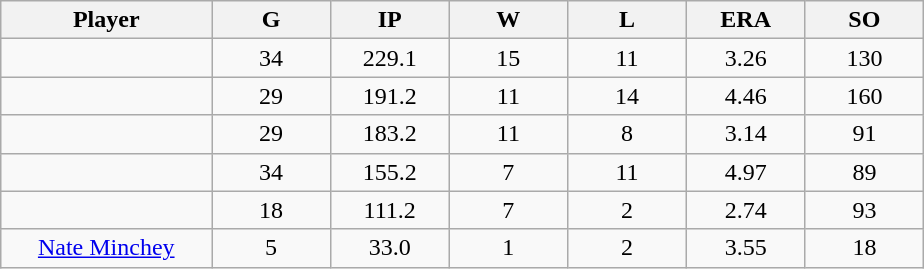<table class="wikitable sortable">
<tr>
<th bgcolor="#DDDDFF" width="16%">Player</th>
<th bgcolor="#DDDDFF" width="9%">G</th>
<th bgcolor="#DDDDFF" width="9%">IP</th>
<th bgcolor="#DDDDFF" width="9%">W</th>
<th bgcolor="#DDDDFF" width="9%">L</th>
<th bgcolor="#DDDDFF" width="9%">ERA</th>
<th bgcolor="#DDDDFF" width="9%">SO</th>
</tr>
<tr align="center">
<td></td>
<td>34</td>
<td>229.1</td>
<td>15</td>
<td>11</td>
<td>3.26</td>
<td>130</td>
</tr>
<tr align="center">
<td></td>
<td>29</td>
<td>191.2</td>
<td>11</td>
<td>14</td>
<td>4.46</td>
<td>160</td>
</tr>
<tr align="center">
<td></td>
<td>29</td>
<td>183.2</td>
<td>11</td>
<td>8</td>
<td>3.14</td>
<td>91</td>
</tr>
<tr align="center">
<td></td>
<td>34</td>
<td>155.2</td>
<td>7</td>
<td>11</td>
<td>4.97</td>
<td>89</td>
</tr>
<tr align="center">
<td></td>
<td>18</td>
<td>111.2</td>
<td>7</td>
<td>2</td>
<td>2.74</td>
<td>93</td>
</tr>
<tr align=center>
<td><a href='#'>Nate Minchey</a></td>
<td>5</td>
<td>33.0</td>
<td>1</td>
<td>2</td>
<td>3.55</td>
<td>18</td>
</tr>
</table>
